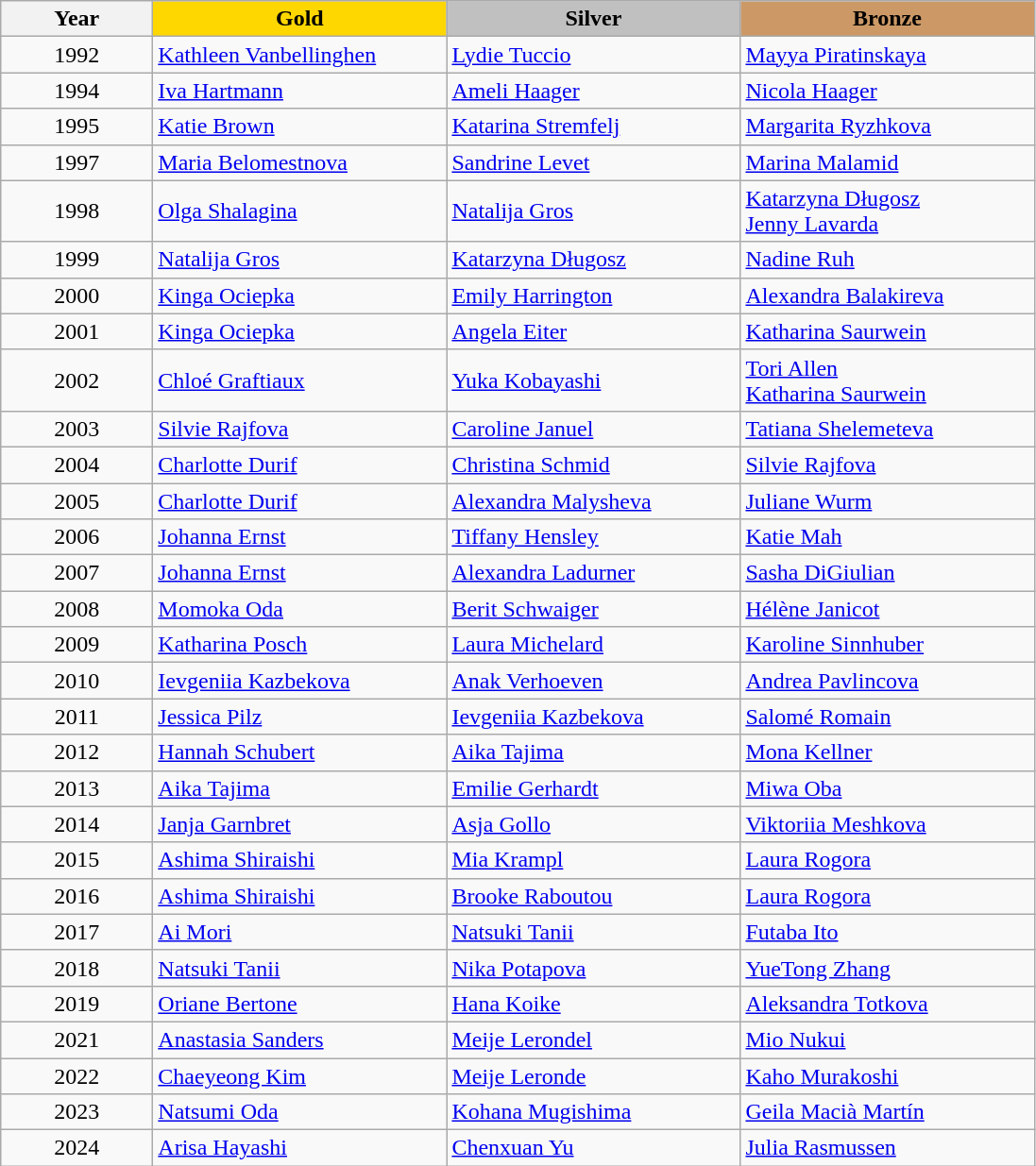<table class="wikitable">
<tr>
<th width="100">Year</th>
<th width="200" style="background:gold;">Gold</th>
<th width="200" style="background:silver;">Silver</th>
<th width="200" style="background:#CC9966;">Bronze</th>
</tr>
<tr>
<td align="center">1992</td>
<td> <a href='#'>Kathleen Vanbellinghen</a></td>
<td> <a href='#'>Lydie Tuccio</a></td>
<td> <a href='#'>Mayya Piratinskaya</a></td>
</tr>
<tr>
<td align="center">1994</td>
<td> <a href='#'>Iva Hartmann</a></td>
<td> <a href='#'>Ameli Haager</a></td>
<td> <a href='#'>Nicola Haager</a></td>
</tr>
<tr>
<td align="center">1995</td>
<td> <a href='#'>Katie Brown</a></td>
<td> <a href='#'>Katarina Stremfelj</a></td>
<td> <a href='#'>Margarita Ryzhkova</a></td>
</tr>
<tr>
<td align="center">1997</td>
<td> <a href='#'>Maria Belomestnova</a></td>
<td> <a href='#'>Sandrine Levet</a></td>
<td> <a href='#'>Marina Malamid</a></td>
</tr>
<tr>
<td align="center">1998</td>
<td> <a href='#'>Olga Shalagina</a></td>
<td> <a href='#'>Natalija Gros</a></td>
<td> <a href='#'>Katarzyna Długosz</a> <br>  <a href='#'>Jenny Lavarda</a></td>
</tr>
<tr>
<td align="center">1999</td>
<td> <a href='#'>Natalija Gros</a></td>
<td> <a href='#'>Katarzyna Długosz</a></td>
<td> <a href='#'>Nadine Ruh</a></td>
</tr>
<tr>
<td align="center">2000</td>
<td> <a href='#'>Kinga Ociepka</a></td>
<td> <a href='#'>Emily Harrington</a></td>
<td> <a href='#'>Alexandra Balakireva</a></td>
</tr>
<tr>
<td align="center">2001</td>
<td> <a href='#'>Kinga Ociepka</a></td>
<td> <a href='#'>Angela Eiter</a></td>
<td> <a href='#'>Katharina Saurwein</a></td>
</tr>
<tr>
<td align="center">2002</td>
<td> <a href='#'>Chloé Graftiaux</a></td>
<td> <a href='#'>Yuka Kobayashi</a></td>
<td> <a href='#'>Tori Allen</a> <br>  <a href='#'>Katharina Saurwein</a></td>
</tr>
<tr>
<td align="center">2003</td>
<td> <a href='#'>Silvie Rajfova</a></td>
<td> <a href='#'>Caroline Januel</a></td>
<td> <a href='#'>Tatiana Shelemeteva</a></td>
</tr>
<tr>
<td align="center">2004</td>
<td> <a href='#'>Charlotte Durif</a></td>
<td> <a href='#'>Christina Schmid</a></td>
<td> <a href='#'>Silvie Rajfova</a></td>
</tr>
<tr>
<td align="center">2005</td>
<td> <a href='#'>Charlotte Durif</a></td>
<td> <a href='#'>Alexandra Malysheva</a></td>
<td> <a href='#'>Juliane Wurm</a></td>
</tr>
<tr>
<td align="center">2006</td>
<td> <a href='#'>Johanna Ernst</a></td>
<td> <a href='#'>Tiffany Hensley</a></td>
<td> <a href='#'>Katie Mah</a></td>
</tr>
<tr>
<td align="center">2007</td>
<td> <a href='#'>Johanna Ernst</a></td>
<td> <a href='#'>Alexandra Ladurner</a></td>
<td> <a href='#'>Sasha DiGiulian</a></td>
</tr>
<tr>
<td align="center">2008</td>
<td> <a href='#'>Momoka Oda</a></td>
<td> <a href='#'>Berit Schwaiger</a></td>
<td> <a href='#'>Hélène Janicot</a></td>
</tr>
<tr>
<td align="center">2009</td>
<td> <a href='#'>Katharina Posch</a></td>
<td> <a href='#'>Laura Michelard</a></td>
<td> <a href='#'>Karoline Sinnhuber</a></td>
</tr>
<tr>
<td align="center">2010</td>
<td> <a href='#'>Ievgeniia Kazbekova</a></td>
<td> <a href='#'>Anak Verhoeven</a></td>
<td> <a href='#'>Andrea Pavlincova</a></td>
</tr>
<tr>
<td align="center">2011</td>
<td> <a href='#'>Jessica Pilz</a></td>
<td> <a href='#'>Ievgeniia Kazbekova</a></td>
<td> <a href='#'>Salomé Romain</a></td>
</tr>
<tr>
<td align="center">2012</td>
<td> <a href='#'>Hannah Schubert</a></td>
<td> <a href='#'>Aika Tajima</a></td>
<td> <a href='#'>Mona Kellner</a></td>
</tr>
<tr>
<td align="center">2013</td>
<td> <a href='#'>Aika Tajima</a></td>
<td> <a href='#'>Emilie Gerhardt</a></td>
<td> <a href='#'>Miwa Oba</a></td>
</tr>
<tr>
<td align="center">2014</td>
<td> <a href='#'>Janja Garnbret</a></td>
<td> <a href='#'>Asja Gollo</a></td>
<td> <a href='#'>Viktoriia Meshkova</a></td>
</tr>
<tr>
<td align="center">2015</td>
<td> <a href='#'>Ashima Shiraishi</a></td>
<td> <a href='#'>Mia Krampl</a></td>
<td> <a href='#'>Laura Rogora</a></td>
</tr>
<tr>
<td align="center">2016</td>
<td> <a href='#'>Ashima Shiraishi</a></td>
<td> <a href='#'>Brooke Raboutou</a></td>
<td> <a href='#'>Laura Rogora</a></td>
</tr>
<tr>
<td align="center">2017</td>
<td> <a href='#'>Ai Mori</a></td>
<td> <a href='#'>Natsuki Tanii</a></td>
<td> <a href='#'>Futaba Ito</a></td>
</tr>
<tr>
<td align="center">2018</td>
<td> <a href='#'>Natsuki Tanii</a></td>
<td> <a href='#'>Nika Potapova</a></td>
<td> <a href='#'>YueTong Zhang</a></td>
</tr>
<tr>
<td align="center">2019</td>
<td> <a href='#'>Oriane Bertone</a></td>
<td> <a href='#'>Hana Koike</a></td>
<td> <a href='#'>Aleksandra Totkova</a></td>
</tr>
<tr>
<td align="center">2021</td>
<td> <a href='#'>Anastasia Sanders</a></td>
<td> <a href='#'>Meije Lerondel</a></td>
<td> <a href='#'>Mio Nukui</a></td>
</tr>
<tr>
<td align="center">2022</td>
<td> <a href='#'>Chaeyeong Kim</a></td>
<td> <a href='#'>Meije Leronde</a></td>
<td> <a href='#'>Kaho Murakoshi</a></td>
</tr>
<tr>
<td align="center">2023</td>
<td> <a href='#'>Natsumi Oda</a></td>
<td> <a href='#'>Kohana Mugishima</a></td>
<td> <a href='#'>Geila Macià Martín</a></td>
</tr>
<tr>
<td align="center">2024</td>
<td> <a href='#'>Arisa Hayashi</a></td>
<td> <a href='#'>Chenxuan Yu</a></td>
<td> <a href='#'>Julia Rasmussen</a></td>
</tr>
</table>
